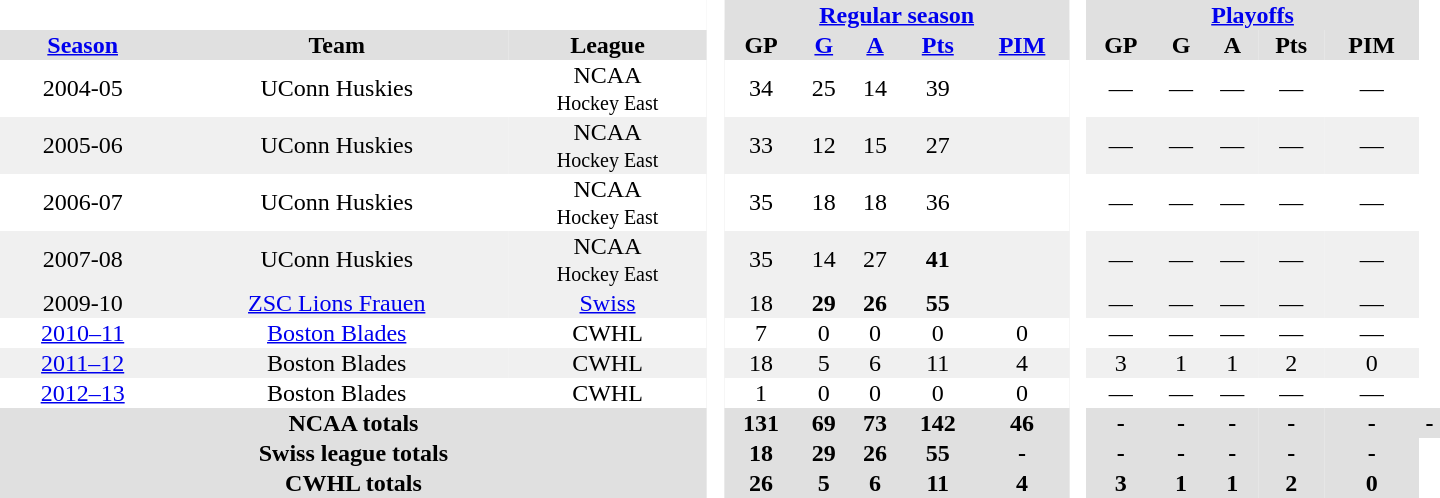<table border="0" cellpadding="1" cellspacing="0" style="text-align:center; width:60em">
<tr bgcolor="#e0e0e0">
<th colspan="3" bgcolor="#ffffff"> </th>
<th rowspan="99" bgcolor="#ffffff"> </th>
<th colspan="5"><a href='#'>Regular season</a></th>
<th rowspan="99" bgcolor="#ffffff"> </th>
<th colspan="5"><a href='#'>Playoffs</a></th>
</tr>
<tr bgcolor="#e0e0e0">
<th><a href='#'>Season</a></th>
<th>Team</th>
<th>League</th>
<th>GP</th>
<th><a href='#'>G</a></th>
<th><a href='#'>A</a></th>
<th><a href='#'>Pts</a></th>
<th><a href='#'>PIM</a></th>
<th>GP</th>
<th>G</th>
<th>A</th>
<th>Pts</th>
<th>PIM</th>
</tr>
<tr>
</tr>
<tr align="center" bgcolor="">
<td>2004-05</td>
<td>UConn Huskies</td>
<td>NCAA<br><small>Hockey East</small></td>
<td>34</td>
<td>25</td>
<td>14</td>
<td>39</td>
<td></td>
<td>—</td>
<td>—</td>
<td>—</td>
<td>—</td>
<td>—</td>
</tr>
<tr style="background:#f0f0f0;">
<td>2005-06</td>
<td>UConn Huskies</td>
<td>NCAA<br><small>Hockey East</small></td>
<td>33</td>
<td>12</td>
<td>15</td>
<td>27</td>
<td></td>
<td>—</td>
<td>—</td>
<td>—</td>
<td>—</td>
<td>—</td>
</tr>
<tr align="center" bgcolor="">
<td>2006-07</td>
<td>UConn Huskies</td>
<td>NCAA<br><small>Hockey East</small></td>
<td>35</td>
<td>18</td>
<td>18</td>
<td>36</td>
<td></td>
<td>—</td>
<td>—</td>
<td>—</td>
<td>—</td>
<td>—</td>
</tr>
<tr style="background:#f0f0f0;">
<td>2007-08</td>
<td>UConn Huskies</td>
<td>NCAA<br><small>Hockey East</small></td>
<td>35</td>
<td>14</td>
<td>27</td>
<td><strong>41</strong></td>
<td></td>
<td>—</td>
<td>—</td>
<td>—</td>
<td>—</td>
<td>—</td>
</tr>
<tr style="background:#f0f0f0;">
<td>2009-10</td>
<td><a href='#'>ZSC Lions Frauen</a></td>
<td><a href='#'>Swiss</a></td>
<td>18</td>
<td><strong>29</strong></td>
<td><strong>26</strong></td>
<td><strong>55</strong></td>
<td></td>
<td>—</td>
<td>—</td>
<td>—</td>
<td>—</td>
<td>—</td>
</tr>
<tr align="center" bgcolor="">
<td><a href='#'>2010–11</a></td>
<td><a href='#'>Boston Blades</a></td>
<td>CWHL</td>
<td>7</td>
<td>0</td>
<td>0</td>
<td>0</td>
<td>0</td>
<td>—</td>
<td>—</td>
<td>—</td>
<td>—</td>
<td>—</td>
</tr>
<tr style="background:#f0f0f0;">
<td><a href='#'>2011–12</a></td>
<td>Boston Blades</td>
<td>CWHL</td>
<td>18</td>
<td>5</td>
<td>6</td>
<td>11</td>
<td>4</td>
<td>3</td>
<td>1</td>
<td>1</td>
<td>2</td>
<td>0</td>
</tr>
<tr>
<td><a href='#'>2012–13</a></td>
<td>Boston Blades</td>
<td>CWHL</td>
<td>1</td>
<td>0</td>
<td>0</td>
<td>0</td>
<td>0</td>
<td>—</td>
<td>—</td>
<td>—</td>
<td>—</td>
<td>—</td>
</tr>
<tr style="background:#e0e0e0;">
<th colspan="3">NCAA totals</th>
<th>131</th>
<th>69</th>
<th>73</th>
<th>142</th>
<th>46</th>
<th>-</th>
<th>-</th>
<th>-</th>
<th>-</th>
<th>-</th>
<th>-</th>
</tr>
<tr style="background:#e0e0e0;">
<th colspan="3">Swiss league totals</th>
<th>18</th>
<th>29</th>
<th>26</th>
<th>55</th>
<th>-</th>
<th>-</th>
<th>-</th>
<th>-</th>
<th>-</th>
<th>-</th>
</tr>
<tr style="background:#e0e0e0;">
<th colspan="3">CWHL totals</th>
<th>26</th>
<th>5</th>
<th>6</th>
<th>11</th>
<th>4</th>
<th>3</th>
<th>1</th>
<th>1</th>
<th>2</th>
<th>0</th>
</tr>
</table>
